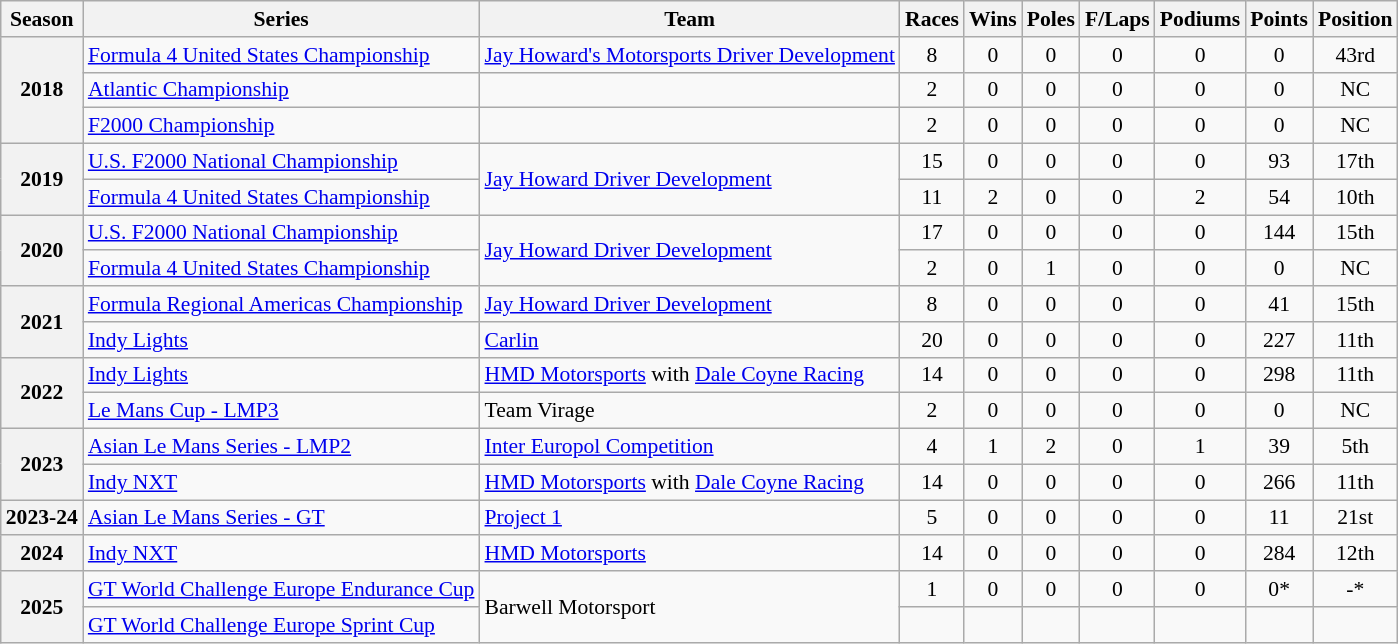<table class="wikitable" style="font-size: 90%; text-align:center">
<tr>
<th>Season</th>
<th>Series</th>
<th>Team</th>
<th>Races</th>
<th>Wins</th>
<th>Poles</th>
<th>F/Laps</th>
<th>Podiums</th>
<th>Points</th>
<th>Position</th>
</tr>
<tr>
<th rowspan=3>2018</th>
<td align=left><a href='#'>Formula 4 United States Championship</a></td>
<td align=left rowspan=1><a href='#'>Jay Howard's Motorsports Driver Development</a></td>
<td>8</td>
<td>0</td>
<td>0</td>
<td>0</td>
<td>0</td>
<td>0</td>
<td>43rd</td>
</tr>
<tr>
<td align=left><a href='#'>Atlantic Championship</a></td>
<td align=left rowspan=1></td>
<td>2</td>
<td>0</td>
<td>0</td>
<td>0</td>
<td>0</td>
<td>0</td>
<td>NC</td>
</tr>
<tr>
<td align=left><a href='#'>F2000 Championship</a></td>
<td align=left rowspan=1></td>
<td>2</td>
<td>0</td>
<td>0</td>
<td>0</td>
<td>0</td>
<td>0</td>
<td>NC</td>
</tr>
<tr>
<th rowspan=2>2019</th>
<td align=left><a href='#'>U.S. F2000 National Championship</a></td>
<td align=left rowspan=2><a href='#'>Jay Howard Driver Development</a></td>
<td>15</td>
<td>0</td>
<td>0</td>
<td>0</td>
<td>0</td>
<td>93</td>
<td>17th</td>
</tr>
<tr>
<td align=left><a href='#'>Formula 4 United States Championship</a></td>
<td>11</td>
<td>2</td>
<td>0</td>
<td>0</td>
<td>2</td>
<td>54</td>
<td>10th</td>
</tr>
<tr>
<th rowspan=2>2020</th>
<td align=left><a href='#'>U.S. F2000 National Championship</a></td>
<td align=left rowspan=2><a href='#'>Jay Howard Driver Development</a></td>
<td>17</td>
<td>0</td>
<td>0</td>
<td>0</td>
<td>0</td>
<td>144</td>
<td>15th</td>
</tr>
<tr>
<td align=left><a href='#'>Formula 4 United States Championship</a></td>
<td>2</td>
<td>0</td>
<td>1</td>
<td>0</td>
<td>0</td>
<td>0</td>
<td>NC</td>
</tr>
<tr>
<th rowspan=2>2021</th>
<td align=left><a href='#'>Formula Regional Americas Championship</a></td>
<td align=left><a href='#'>Jay Howard Driver Development</a></td>
<td>8</td>
<td>0</td>
<td>0</td>
<td>0</td>
<td>0</td>
<td>41</td>
<td>15th</td>
</tr>
<tr>
<td align=left><a href='#'>Indy Lights</a></td>
<td align=left><a href='#'>Carlin</a></td>
<td>20</td>
<td>0</td>
<td>0</td>
<td>0</td>
<td>0</td>
<td>227</td>
<td>11th</td>
</tr>
<tr>
<th rowspan="2">2022</th>
<td align=left><a href='#'>Indy Lights</a></td>
<td align=left><a href='#'>HMD Motorsports</a> with <a href='#'>Dale Coyne Racing</a></td>
<td>14</td>
<td>0</td>
<td>0</td>
<td>0</td>
<td>0</td>
<td>298</td>
<td>11th</td>
</tr>
<tr>
<td align=left><a href='#'>Le Mans Cup - LMP3</a></td>
<td align=left>Team Virage</td>
<td>2</td>
<td>0</td>
<td>0</td>
<td>0</td>
<td>0</td>
<td>0</td>
<td>NC</td>
</tr>
<tr>
<th rowspan="2">2023</th>
<td align=left><a href='#'>Asian Le Mans Series - LMP2</a></td>
<td align=left><a href='#'>Inter Europol Competition</a></td>
<td>4</td>
<td>1</td>
<td>2</td>
<td>0</td>
<td>1</td>
<td>39</td>
<td>5th</td>
</tr>
<tr>
<td align=left><a href='#'>Indy NXT</a></td>
<td align=left><a href='#'>HMD Motorsports</a> with <a href='#'>Dale Coyne Racing</a></td>
<td>14</td>
<td>0</td>
<td>0</td>
<td>0</td>
<td>0</td>
<td>266</td>
<td>11th</td>
</tr>
<tr>
<th>2023-24</th>
<td align=left><a href='#'>Asian Le Mans Series - GT</a></td>
<td align=left><a href='#'>Project 1</a></td>
<td>5</td>
<td>0</td>
<td>0</td>
<td>0</td>
<td>0</td>
<td>11</td>
<td>21st</td>
</tr>
<tr>
<th>2024</th>
<td align=left><a href='#'>Indy NXT</a></td>
<td align=left><a href='#'>HMD Motorsports</a></td>
<td>14</td>
<td>0</td>
<td>0</td>
<td>0</td>
<td>0</td>
<td>284</td>
<td>12th</td>
</tr>
<tr>
<th rowspan="2">2025</th>
<td align=left><a href='#'>GT World Challenge Europe Endurance Cup</a></td>
<td rowspan="2" align="left">Barwell Motorsport</td>
<td>1</td>
<td>0</td>
<td>0</td>
<td>0</td>
<td>0</td>
<td>0*</td>
<td>-*</td>
</tr>
<tr>
<td align=left><a href='#'>GT World Challenge Europe Sprint Cup</a></td>
<td></td>
<td></td>
<td></td>
<td></td>
<td></td>
<td></td>
<td></td>
</tr>
</table>
